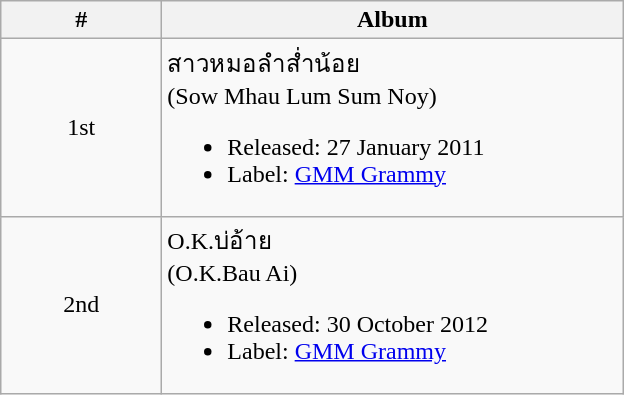<table class="wikitable">
<tr>
<th width="100">#</th>
<th width="300">Album</th>
</tr>
<tr>
<td style="text-align:center;">1st</td>
<td>สาวหมอลำส่ำน้อย<br>(Sow Mhau Lum Sum Noy)<ul><li>Released: 27 January 2011</li><li>Label: <a href='#'>GMM Grammy</a></li></ul></td>
</tr>
<tr>
<td style="text-align:center;">2nd</td>
<td>O.K.บ่อ้าย<br>(O.K.Bau Ai)<ul><li>Released: 30 October 2012</li><li>Label: <a href='#'>GMM Grammy</a></li></ul></td>
</tr>
</table>
